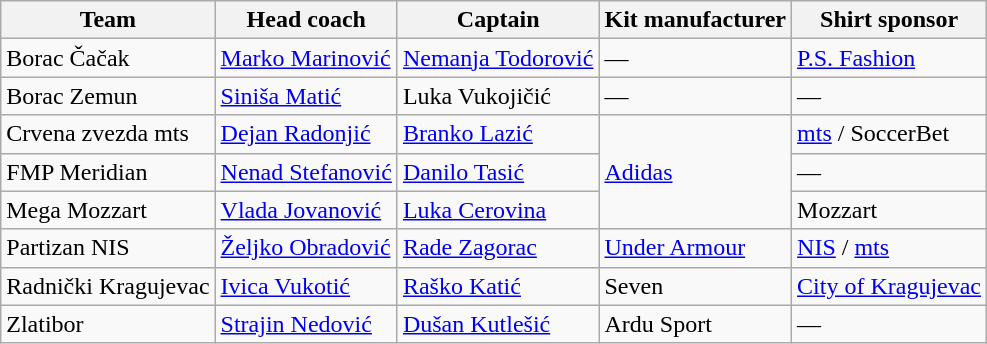<table class="wikitable">
<tr>
<th>Team</th>
<th>Head coach</th>
<th>Captain</th>
<th>Kit manufacturer</th>
<th>Shirt sponsor</th>
</tr>
<tr>
<td>Borac Čačak</td>
<td> <a href='#'>Marko Marinović</a></td>
<td> <a href='#'>Nemanja Todorović</a></td>
<td>—</td>
<td><a href='#'>P.S. Fashion</a></td>
</tr>
<tr>
<td>Borac Zemun</td>
<td> <a href='#'>Siniša Matić</a></td>
<td> Luka Vukojičić</td>
<td>—</td>
<td>—</td>
</tr>
<tr>
<td>Crvena zvezda mts</td>
<td> <a href='#'>Dejan Radonjić</a></td>
<td> <a href='#'>Branko Lazić</a></td>
<td rowspan=3><a href='#'>Adidas</a></td>
<td><a href='#'>mts</a> / SoccerBet</td>
</tr>
<tr>
<td>FMP Meridian</td>
<td> <a href='#'>Nenad Stefanović</a></td>
<td> <a href='#'>Danilo Tasić</a></td>
<td>—</td>
</tr>
<tr>
<td>Mega Mozzart</td>
<td> <a href='#'>Vlada Jovanović</a></td>
<td> <a href='#'>Luka Cerovina</a></td>
<td>Mozzart</td>
</tr>
<tr>
<td>Partizan NIS</td>
<td> <a href='#'>Željko Obradović</a></td>
<td> <a href='#'>Rade Zagorac</a></td>
<td><a href='#'>Under Armour</a></td>
<td><a href='#'>NIS</a> / <a href='#'>mts</a></td>
</tr>
<tr>
<td>Radnički Kragujevac</td>
<td> <a href='#'>Ivica Vukotić</a></td>
<td> <a href='#'>Raško Katić</a></td>
<td>Seven</td>
<td><a href='#'>City of Kragujevac</a></td>
</tr>
<tr>
<td>Zlatibor</td>
<td> <a href='#'>Strajin Nedović</a></td>
<td> <a href='#'>Dušan Kutlešić</a></td>
<td>Ardu Sport</td>
<td>—</td>
</tr>
</table>
